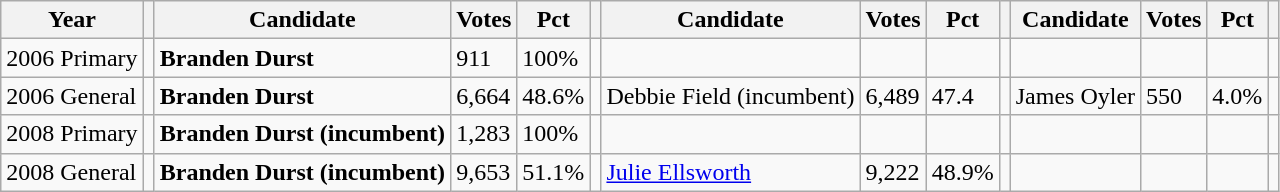<table class="wikitable">
<tr>
<th>Year</th>
<th></th>
<th>Candidate</th>
<th>Votes</th>
<th>Pct</th>
<th></th>
<th>Candidate</th>
<th>Votes</th>
<th>Pct</th>
<th></th>
<th>Candidate</th>
<th>Votes</th>
<th>Pct</th>
<th></th>
</tr>
<tr>
<td>2006 Primary</td>
<td></td>
<td><strong>Branden Durst</strong></td>
<td>911</td>
<td>100%</td>
<td></td>
<td></td>
<td></td>
<td></td>
<td></td>
<td></td>
<td></td>
<td></td>
<td></td>
</tr>
<tr>
<td>2006 General</td>
<td></td>
<td><strong>Branden Durst</strong></td>
<td>6,664</td>
<td>48.6%</td>
<td></td>
<td>Debbie Field (incumbent)</td>
<td>6,489</td>
<td>47.4</td>
<td></td>
<td>James Oyler</td>
<td>550</td>
<td>4.0%</td>
<td></td>
</tr>
<tr>
<td>2008 Primary</td>
<td></td>
<td><strong>Branden Durst (incumbent)</strong></td>
<td>1,283</td>
<td>100%</td>
<td></td>
<td></td>
<td></td>
<td></td>
<td></td>
<td></td>
<td></td>
<td></td>
<td></td>
</tr>
<tr>
<td>2008 General</td>
<td></td>
<td><strong>Branden Durst (incumbent)</strong></td>
<td>9,653</td>
<td>51.1%</td>
<td></td>
<td><a href='#'>Julie Ellsworth</a></td>
<td>9,222</td>
<td>48.9%</td>
<td></td>
<td></td>
<td></td>
<td></td>
<td></td>
</tr>
</table>
